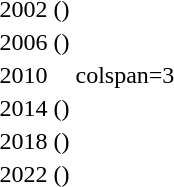<table>
<tr>
<td>2002 ()</td>
<td></td>
<td></td>
<td></td>
</tr>
<tr>
<td>2006 ()</td>
<td></td>
<td></td>
<td></td>
</tr>
<tr>
<td>2010</td>
<td>colspan=3 <em></em></td>
</tr>
<tr>
<td>2014 ()</td>
<td></td>
<td></td>
<td></td>
</tr>
<tr>
<td>2018 ()</td>
<td></td>
<td></td>
<td></td>
</tr>
<tr>
<td>2022 ()</td>
<td></td>
<td></td>
<td></td>
</tr>
</table>
